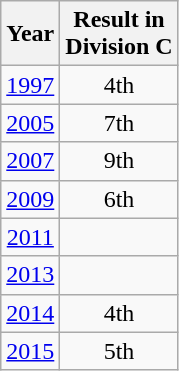<table class="wikitable" style="text-align:center">
<tr>
<th>Year</th>
<th>Result in<br>Division C</th>
</tr>
<tr>
<td><a href='#'>1997</a></td>
<td>4th</td>
</tr>
<tr>
<td><a href='#'>2005</a></td>
<td>7th</td>
</tr>
<tr>
<td><a href='#'>2007</a></td>
<td>9th</td>
</tr>
<tr>
<td><a href='#'>2009</a></td>
<td>6th</td>
</tr>
<tr>
<td><a href='#'>2011</a></td>
<td></td>
</tr>
<tr>
<td><a href='#'>2013</a></td>
<td></td>
</tr>
<tr>
<td><a href='#'>2014</a></td>
<td>4th</td>
</tr>
<tr>
<td><a href='#'>2015</a></td>
<td>5th</td>
</tr>
</table>
